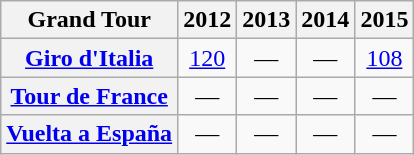<table class="wikitable plainrowheaders">
<tr>
<th>Grand Tour</th>
<th scope="col">2012</th>
<th scope="col">2013</th>
<th scope="col">2014</th>
<th scope="col">2015</th>
</tr>
<tr style="text-align:center;">
<th scope="row"> <a href='#'>Giro d'Italia</a></th>
<td><a href='#'>120</a></td>
<td>—</td>
<td>—</td>
<td><a href='#'>108</a></td>
</tr>
<tr style="text-align:center;">
<th scope="row"> <a href='#'>Tour de France</a></th>
<td>—</td>
<td>—</td>
<td>—</td>
<td>—</td>
</tr>
<tr style="text-align:center;">
<th scope="row"> <a href='#'>Vuelta a España</a></th>
<td>—</td>
<td>—</td>
<td>—</td>
<td>—</td>
</tr>
</table>
